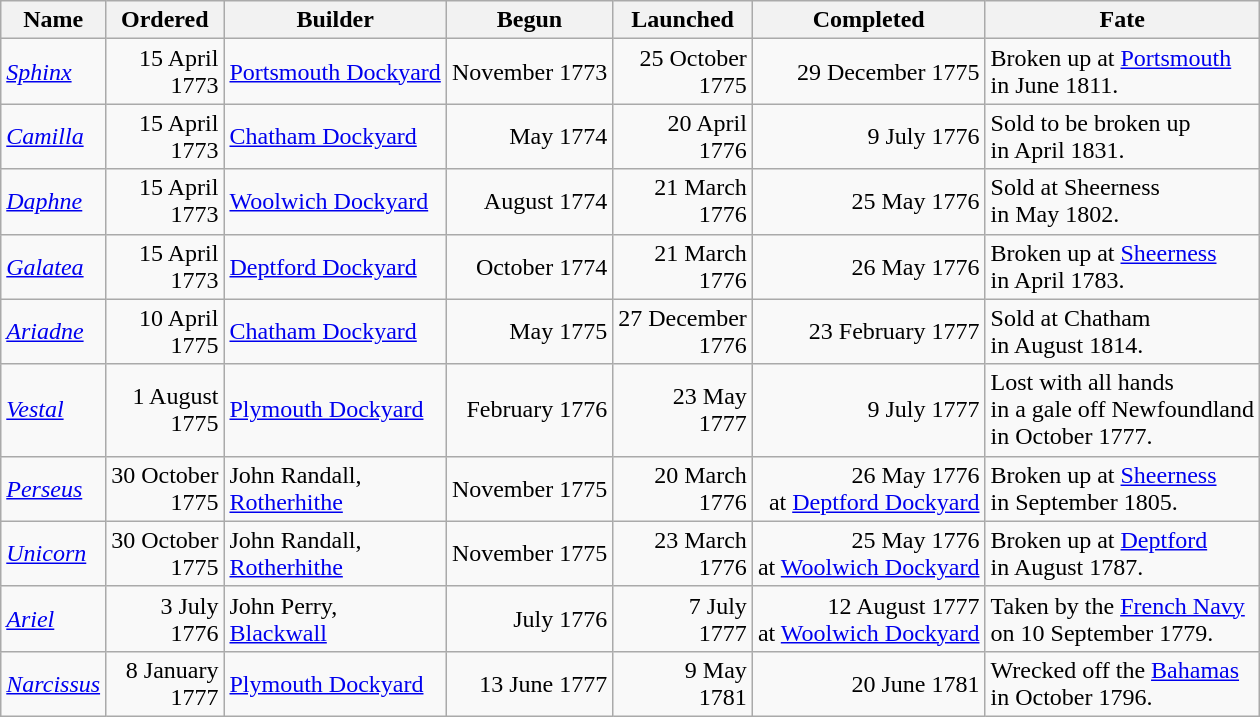<table class="sortable wikitable">
<tr>
<th>Name</th>
<th>Ordered</th>
<th>Builder</th>
<th>Begun</th>
<th>Launched</th>
<th>Completed</th>
<th>Fate</th>
</tr>
<tr>
<td><a href='#'><em>Sphinx</em></a></td>
<td align="right">15 April<br>1773</td>
<td><a href='#'>Portsmouth Dockyard</a></td>
<td align="right">November 1773</td>
<td align="right">25 October<br>1775</td>
<td align="right">29 December 1775</td>
<td>Broken up at <a href='#'>Portsmouth</a><br> in June 1811.</td>
</tr>
<tr>
<td><a href='#'><em>Camilla</em></a></td>
<td align="right">15 April<br>1773</td>
<td><a href='#'>Chatham Dockyard</a></td>
<td align="right">May 1774</td>
<td align="right">20 April<br>1776</td>
<td align="right">9 July 1776</td>
<td>Sold to be broken up<br> in April 1831.</td>
</tr>
<tr>
<td><a href='#'><em>Daphne</em></a></td>
<td align="right">15 April<br>1773</td>
<td><a href='#'>Woolwich Dockyard</a></td>
<td align="right">August 1774</td>
<td align="right">21 March<br>1776</td>
<td align="right">25 May 1776</td>
<td>Sold at Sheerness<br> in May 1802.</td>
</tr>
<tr>
<td><a href='#'><em>Galatea</em></a></td>
<td align="right">15 April<br>1773</td>
<td><a href='#'>Deptford Dockyard</a></td>
<td align="right">October 1774</td>
<td align="right">21 March<br>1776</td>
<td align="right">26 May 1776</td>
<td>Broken up at <a href='#'>Sheerness</a><br> in April 1783.</td>
</tr>
<tr>
<td><a href='#'><em>Ariadne</em></a></td>
<td align="right">10 April<br>1775</td>
<td><a href='#'>Chatham Dockyard</a></td>
<td align="right">May 1775</td>
<td align="right">27 December<br>1776</td>
<td align="right">23 February 1777</td>
<td>Sold at Chatham<br> in August 1814.</td>
</tr>
<tr>
<td><a href='#'><em>Vestal</em></a></td>
<td align="right">1 August<br>1775</td>
<td><a href='#'>Plymouth Dockyard</a></td>
<td align="right">February 1776</td>
<td align="right">23 May<br>1777</td>
<td align="right">9 July 1777</td>
<td>Lost with all hands<br>in a gale off Newfoundland<br> in October 1777.</td>
</tr>
<tr>
<td><a href='#'><em>Perseus</em></a></td>
<td align="right">30 October<br>1775</td>
<td>John Randall,<br> <a href='#'>Rotherhithe</a></td>
<td align="right">November 1775</td>
<td align="right">20 March<br>1776</td>
<td align="right">26 May 1776<br>at <a href='#'>Deptford Dockyard</a></td>
<td>Broken up at <a href='#'>Sheerness</a><br> in September 1805.</td>
</tr>
<tr>
<td><a href='#'><em>Unicorn</em></a></td>
<td align="right">30 October<br>1775</td>
<td>John Randall,<br> <a href='#'>Rotherhithe</a></td>
<td align="right">November 1775</td>
<td align="right">23 March<br>1776</td>
<td align="right">25 May 1776<br>at <a href='#'>Woolwich Dockyard</a></td>
<td>Broken up at <a href='#'>Deptford</a><br> in August 1787.</td>
</tr>
<tr>
<td><a href='#'><em>Ariel</em></a></td>
<td align="right">3 July<br>1776</td>
<td>John Perry,<br> <a href='#'>Blackwall</a></td>
<td align="right">July 1776</td>
<td align="right">7 July<br>1777</td>
<td align="right">12 August 1777<br>at <a href='#'>Woolwich Dockyard</a></td>
<td>Taken by the <a href='#'>French Navy</a><br> on 10 September 1779.</td>
</tr>
<tr>
<td><a href='#'><em>Narcissus</em></a></td>
<td align="right">8 January<br>1777</td>
<td><a href='#'>Plymouth Dockyard</a></td>
<td align="right">13 June 1777</td>
<td align="right">9 May<br>1781</td>
<td align="right">20 June 1781</td>
<td>Wrecked off the <a href='#'>Bahamas</a><br> in October 1796.</td>
</tr>
</table>
